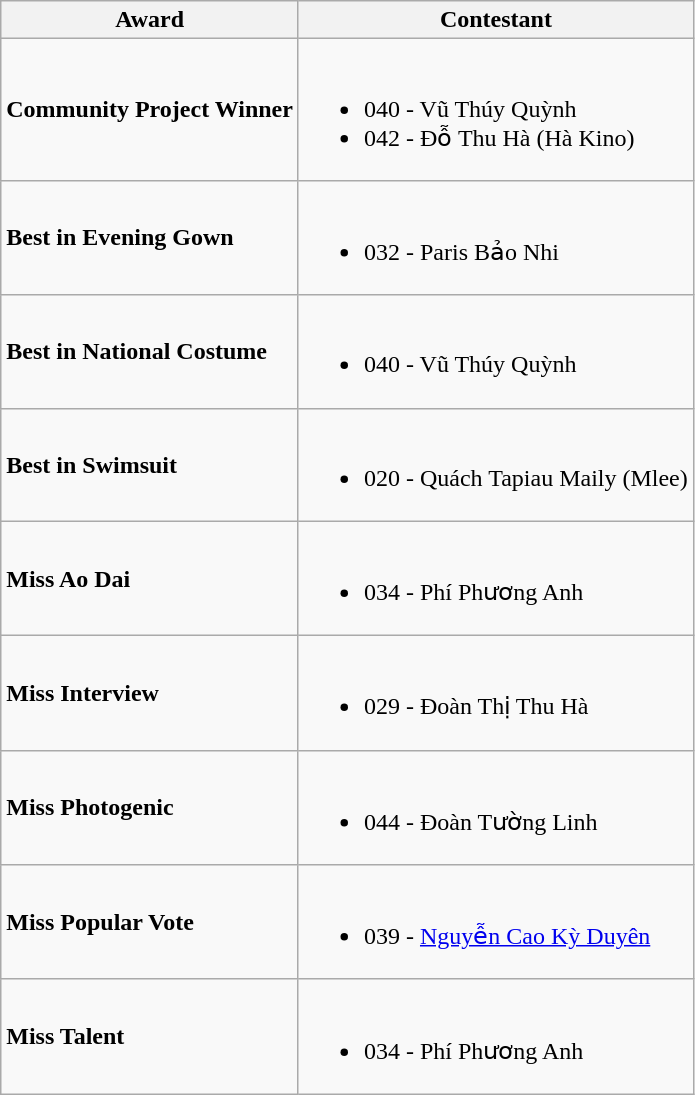<table class="wikitable">
<tr align="center">
<th>Award</th>
<th>Contestant</th>
</tr>
<tr>
<td><strong>Community Project Winner</strong></td>
<td><br><ul><li>040 - Vũ Thúy Quỳnh</li><li>042 - Đỗ Thu Hà (Hà Kino)</li></ul></td>
</tr>
<tr>
<td><strong>Best in Evening Gown</strong></td>
<td><br><ul><li>032 - Paris Bảo Nhi</li></ul></td>
</tr>
<tr>
<td><strong>Best in National Costume</strong></td>
<td><br><ul><li>040 - Vũ Thúy Quỳnh</li></ul></td>
</tr>
<tr>
<td><strong>Best in Swimsuit</strong></td>
<td><br><ul><li>020 - Quách Tapiau Maily (Mlee)</li></ul></td>
</tr>
<tr>
<td><strong>Miss Ao Dai</strong></td>
<td><br><ul><li>034 - Phí Phương Anh</li></ul></td>
</tr>
<tr>
<td><strong>Miss Interview</strong></td>
<td><br><ul><li>029 - Đoàn Thị Thu Hà</li></ul></td>
</tr>
<tr>
<td><strong>Miss Photogenic</strong></td>
<td><br><ul><li>044 - Đoàn Tường Linh</li></ul></td>
</tr>
<tr>
<td><strong>Miss Popular Vote</strong></td>
<td><br><ul><li>039 - <a href='#'>Nguyễn Cao Kỳ Duyên</a></li></ul></td>
</tr>
<tr>
<td><strong>Miss Talent</strong></td>
<td><br><ul><li>034 - Phí Phương Anh</li></ul></td>
</tr>
</table>
